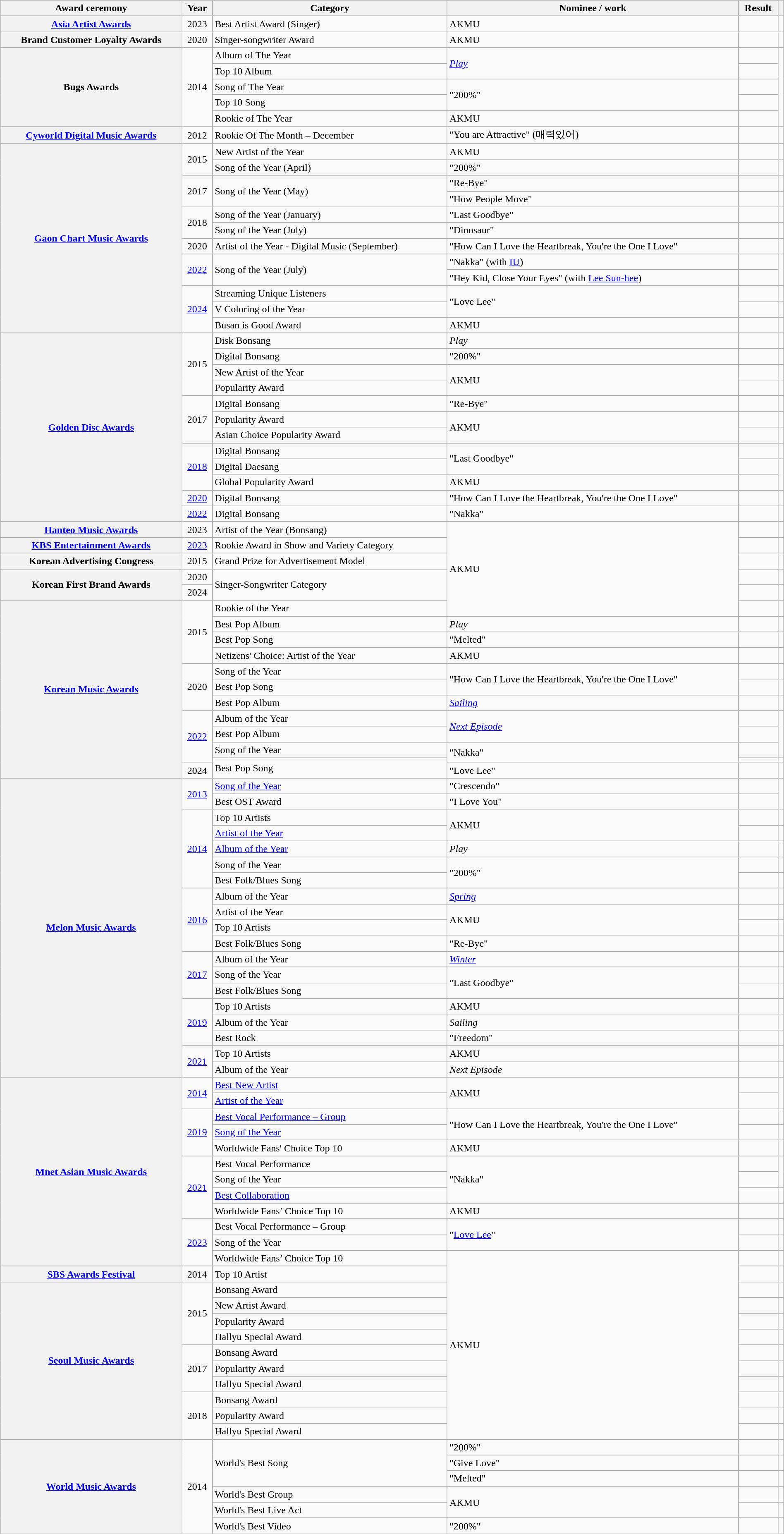<table class="wikitable sortable plainrowheaders" style="width:100%">
<tr>
<th scope="col">Award ceremony</th>
<th scope="col">Year</th>
<th scope="col">Category</th>
<th scope="col">Nominee / work</th>
<th scope="col">Result</th>
<th scope="col" class="unsortable"></th>
</tr>
<tr>
<th scope="row"><a href='#'>Asia Artist Awards</a></th>
<td style="text-align:center">2023</td>
<td>Best Artist Award (Singer)</td>
<td>AKMU</td>
<td></td>
<td></td>
</tr>
<tr>
<th scope="row">Brand Customer Loyalty Awards</th>
<td style="text-align:center">2020</td>
<td>Singer-songwriter Award</td>
<td>AKMU</td>
<td></td>
<td></td>
</tr>
<tr>
<th scope="row" rowspan="5">Bugs Awards</th>
<td style="text-align:center" rowspan="5">2014</td>
<td>Album of The Year</td>
<td rowspan="2"><em><a href='#'>Play</a></em></td>
<td></td>
<td style="text-align:center" rowspan="5"></td>
</tr>
<tr>
<td>Top 10 Album</td>
<td></td>
</tr>
<tr>
<td>Song of The Year</td>
<td rowspan="2">"200%"</td>
<td></td>
</tr>
<tr>
<td>Top 10 Song</td>
<td></td>
</tr>
<tr>
<td>Rookie of The Year</td>
<td>AKMU</td>
<td></td>
</tr>
<tr>
<th scope="row"><a href='#'>Cyworld Digital Music Awards</a></th>
<td style="text-align:center">2012</td>
<td>Rookie Of The Month – December</td>
<td>"You are Attractive" (매력있어)</td>
<td></td>
<td style="text-align:center"></td>
</tr>
<tr>
<th scope="row" rowspan="12"><a href='#'>Gaon Chart Music Awards</a></th>
<td style="text-align:center" rowspan="2">2015</td>
<td>New Artist of the Year</td>
<td>AKMU</td>
<td></td>
<td></td>
</tr>
<tr>
<td>Song of the Year (April)</td>
<td>"200%"</td>
<td></td>
<td></td>
</tr>
<tr>
<td style="text-align:center" rowspan="2">2017</td>
<td rowspan="2">Song of the Year (May)</td>
<td>"Re-Bye"</td>
<td></td>
<td></td>
</tr>
<tr>
<td>"How People Move"</td>
<td></td>
<td></td>
</tr>
<tr>
<td style="text-align:center" rowspan="2">2018</td>
<td>Song of the Year (January)</td>
<td>"Last Goodbye"</td>
<td></td>
<td></td>
</tr>
<tr>
<td>Song of the Year (July)</td>
<td>"Dinosaur"</td>
<td></td>
<td></td>
</tr>
<tr>
<td style="text-align:center">2020</td>
<td>Artist of the Year - Digital Music (September)</td>
<td>"How Can I Love the Heartbreak, You're the One I Love"</td>
<td></td>
<td></td>
</tr>
<tr>
<td style="text-align:center" rowspan="2"><a href='#'>2022</a></td>
<td rowspan="2">Song of the Year (July)</td>
<td>"Nakka" (with <a href='#'>IU</a>)</td>
<td></td>
<td style="text-align:center" rowspan="2"></td>
</tr>
<tr>
<td>"Hey Kid, Close Your Eyes" (with <a href='#'>Lee Sun-hee</a>)</td>
<td></td>
</tr>
<tr>
<td style="text-align:center" rowspan="3"><a href='#'>2024</a></td>
<td>Streaming Unique Listeners</td>
<td rowspan="2">"Love Lee"</td>
<td></td>
<td></td>
</tr>
<tr>
<td>V Coloring of the Year</td>
<td></td>
<td></td>
</tr>
<tr>
<td>Busan is Good Award</td>
<td>AKMU</td>
<td></td>
<td></td>
</tr>
<tr>
<th scope="row" rowspan="12"><a href='#'>Golden Disc Awards</a></th>
<td style="text-align:center" rowspan="4">2015</td>
<td>Disk Bonsang</td>
<td><em>Play</em></td>
<td></td>
<td></td>
</tr>
<tr>
<td>Digital Bonsang</td>
<td>"200%"</td>
<td></td>
<td></td>
</tr>
<tr>
<td>New Artist of the Year</td>
<td rowspan="2">AKMU</td>
<td></td>
<td></td>
</tr>
<tr>
<td>Popularity Award</td>
<td></td>
<td></td>
</tr>
<tr>
<td style="text-align:center" rowspan="3">2017</td>
<td>Digital Bonsang</td>
<td>"Re-Bye"</td>
<td></td>
<td></td>
</tr>
<tr>
<td>Popularity Award</td>
<td rowspan="2">AKMU</td>
<td></td>
<td></td>
</tr>
<tr>
<td>Asian Choice Popularity Award</td>
<td></td>
<td></td>
</tr>
<tr>
<td style="text-align:center" rowspan="3"><a href='#'>2018</a></td>
<td>Digital Bonsang</td>
<td rowspan="2">"Last Goodbye"</td>
<td></td>
<td style="text-align:center"></td>
</tr>
<tr>
<td>Digital Daesang</td>
<td></td>
<td style="text-align:center" rowspan="2"></td>
</tr>
<tr>
<td>Global Popularity Award</td>
<td>AKMU</td>
<td></td>
</tr>
<tr>
<td style="text-align:center"><a href='#'>2020</a></td>
<td>Digital Bonsang</td>
<td>"How Can I Love the Heartbreak, You're the One I Love"</td>
<td></td>
<td style="text-align:center"></td>
</tr>
<tr>
<td style="text-align:center"><a href='#'>2022</a></td>
<td>Digital Bonsang</td>
<td>"Nakka"</td>
<td></td>
<td style="text-align:center"></td>
</tr>
<tr>
<th scope="row"><a href='#'>Hanteo Music Awards</a></th>
<td style="text-align:center">2023</td>
<td>Artist of the Year (Bonsang)</td>
<td rowspan="6">AKMU</td>
<td></td>
<td style="text-align:center"></td>
</tr>
<tr>
<th scope="row"><a href='#'>KBS Entertainment Awards</a></th>
<td style="text-align:center"><a href='#'>2023</a></td>
<td>Rookie Award in Show and Variety Category</td>
<td></td>
<td style="text-align:center"></td>
</tr>
<tr>
<th scope="row">Korean Advertising Congress</th>
<td style="text-align:center">2015</td>
<td>Grand Prize for Advertisement Model</td>
<td></td>
<td></td>
</tr>
<tr>
<th scope="row" rowspan="2">Korean First Brand Awards</th>
<td style="text-align:center">2020</td>
<td rowspan="2">Singer-Songwriter Category</td>
<td></td>
<td></td>
</tr>
<tr>
<td style="text-align:center">2024</td>
<td></td>
<td></td>
</tr>
<tr>
<th scope="row" rowspan="12"><a href='#'>Korean Music Awards</a></th>
<td style="text-align:center" rowspan="4">2015</td>
<td>Rookie of the Year</td>
<td></td>
<td></td>
</tr>
<tr>
<td>Best Pop Album</td>
<td><em>Play</em></td>
<td></td>
<td></td>
</tr>
<tr>
<td>Best Pop Song</td>
<td>"Melted"</td>
<td></td>
<td></td>
</tr>
<tr>
<td>Netizens' Choice: Artist of the Year</td>
<td>AKMU</td>
<td></td>
<td></td>
</tr>
<tr>
<td style="text-align:center" rowspan="3">2020</td>
<td>Song of the Year</td>
<td rowspan="2">"How Can I Love the Heartbreak, You're the One I Love"</td>
<td></td>
<td></td>
</tr>
<tr>
<td>Best Pop Song</td>
<td></td>
<td></td>
</tr>
<tr>
<td>Best Pop Album</td>
<td><em><a href='#'>Sailing</a></em></td>
<td></td>
<td></td>
</tr>
<tr>
<td style="text-align:center" rowspan="4"><a href='#'>2022</a></td>
<td>Album of the Year</td>
<td rowspan="2"><em><a href='#'>Next Episode</a></em></td>
<td></td>
<td style="text-align:center" rowspan="3"></td>
</tr>
<tr>
<td>Best Pop Album</td>
<td></td>
</tr>
<tr>
<td>Song of the Year</td>
<td rowspan="2">"Nakka"</td>
<td></td>
</tr>
<tr>
<td rowspan="2">Best Pop Song</td>
<td></td>
<td style="text-align:center"></td>
</tr>
<tr>
<td style="text-align:center">2024</td>
<td>"Love Lee"</td>
<td></td>
<td style="text-align:center"></td>
</tr>
<tr>
<th scope="row" rowspan="19"><a href='#'>Melon Music Awards</a></th>
<td style="text-align:center" rowspan="2"><a href='#'>2013</a></td>
<td><a href='#'>Song of the Year</a></td>
<td>"Crescendo"</td>
<td></td>
<td style="text-align:center" rowspan="2"></td>
</tr>
<tr>
<td>Best OST Award</td>
<td>"I Love You"</td>
<td></td>
</tr>
<tr>
<td style="text-align:center" rowspan="5"><a href='#'>2014</a></td>
<td>Top 10 Artists</td>
<td rowspan="2">AKMU</td>
<td></td>
<td style="text-align:center"></td>
</tr>
<tr>
<td><a href='#'>Artist of the Year</a></td>
<td></td>
<td></td>
</tr>
<tr>
<td><a href='#'>Album of the Year</a></td>
<td><em>Play</em></td>
<td></td>
<td></td>
</tr>
<tr>
<td>Song of the Year</td>
<td rowspan="2">"200%"</td>
<td></td>
<td></td>
</tr>
<tr>
<td>Best Folk/Blues Song</td>
<td></td>
<td style="text-align:center"></td>
</tr>
<tr>
<td style="text-align:center" rowspan="4"><a href='#'>2016</a></td>
<td>Album of the Year</td>
<td><em><a href='#'>Spring</a></em></td>
<td></td>
<td></td>
</tr>
<tr>
<td>Artist of the Year</td>
<td rowspan="2">AKMU</td>
<td></td>
<td></td>
</tr>
<tr>
<td>Top 10 Artists</td>
<td></td>
<td style="text-align:center"></td>
</tr>
<tr>
<td>Best Folk/Blues Song</td>
<td>"Re-Bye"</td>
<td></td>
<td></td>
</tr>
<tr>
<td style="text-align:center" rowspan="3"><a href='#'>2017</a></td>
<td>Album of the Year</td>
<td><em><a href='#'>Winter</a></em></td>
<td></td>
<td></td>
</tr>
<tr>
<td>Song of the Year</td>
<td rowspan="2">"Last Goodbye"</td>
<td></td>
<td></td>
</tr>
<tr>
<td>Best Folk/Blues Song</td>
<td></td>
<td></td>
</tr>
<tr>
<td style="text-align:center" rowspan="3"><a href='#'>2019</a></td>
<td>Top 10 Artists</td>
<td>AKMU</td>
<td></td>
<td style="text-align:center"></td>
</tr>
<tr>
<td>Album of the Year</td>
<td><em>Sailing</em></td>
<td></td>
<td></td>
</tr>
<tr>
<td>Best Rock</td>
<td>"Freedom"</td>
<td></td>
<td></td>
</tr>
<tr>
<td style="text-align:center" rowspan="2"><a href='#'>2021</a></td>
<td>Top 10 Artists</td>
<td>AKMU</td>
<td></td>
<td style="text-align:center"></td>
</tr>
<tr>
<td>Album of the Year</td>
<td><em>Next Episode</em></td>
<td></td>
<td style="text-align:center"></td>
</tr>
<tr>
<th scope="row" rowspan="12"><a href='#'>Mnet Asian Music Awards</a></th>
<td style="text-align:center" rowspan="2"><a href='#'>2014</a></td>
<td><a href='#'>Best New Artist</a></td>
<td rowspan="2">AKMU</td>
<td></td>
<td style="text-align:center" rowspan="2"></td>
</tr>
<tr>
<td><a href='#'>Artist of the Year</a></td>
<td></td>
</tr>
<tr>
<td style="text-align:center" rowspan="3"><a href='#'>2019</a></td>
<td><a href='#'>Best Vocal Performance – Group</a></td>
<td rowspan="2">"How Can I Love the Heartbreak, You're the One I Love"</td>
<td></td>
<td></td>
</tr>
<tr>
<td><a href='#'>Song of the Year</a></td>
<td></td>
<td></td>
</tr>
<tr>
<td>Worldwide Fans' Choice Top 10</td>
<td>AKMU</td>
<td></td>
<td></td>
</tr>
<tr>
<td style="text-align:center" rowspan="4"><a href='#'>2021</a></td>
<td>Best Vocal Performance</td>
<td rowspan="3">"Nakka"</td>
<td></td>
<td style="text-align:center" rowspan="2"></td>
</tr>
<tr>
<td>Song of the Year</td>
<td></td>
</tr>
<tr>
<td><a href='#'>Best Collaboration</a></td>
<td></td>
<td style="text-align:center"></td>
</tr>
<tr>
<td>Worldwide Fans’ Choice Top 10</td>
<td>AKMU</td>
<td></td>
<td></td>
</tr>
<tr>
<td style="text-align:center" rowspan="3"><a href='#'>2023</a></td>
<td>Best Vocal Performance – Group</td>
<td rowspan="2">"<a href='#'>Love Lee</a>"</td>
<td></td>
<td></td>
</tr>
<tr>
<td>Song of the Year</td>
<td></td>
<td></td>
</tr>
<tr>
<td>Worldwide Fans’ Choice Top 10</td>
<td rowspan="12">AKMU</td>
<td></td>
<td></td>
</tr>
<tr>
<th scope="row"><a href='#'>SBS Awards Festival</a></th>
<td style="text-align:center">2014</td>
<td>Top 10 Artist</td>
<td></td>
<td></td>
</tr>
<tr>
<th scope="row" rowspan="10"><a href='#'>Seoul Music Awards</a></th>
<td style="text-align:center" rowspan="4">2015</td>
<td>Bonsang Award</td>
<td></td>
<td></td>
</tr>
<tr>
<td>New Artist Award</td>
<td></td>
<td></td>
</tr>
<tr>
<td>Popularity Award</td>
<td></td>
<td></td>
</tr>
<tr>
<td>Hallyu Special Award</td>
<td></td>
<td></td>
</tr>
<tr>
<td style="text-align:center" rowspan="3">2017</td>
<td>Bonsang Award</td>
<td></td>
<td></td>
</tr>
<tr>
<td>Popularity Award</td>
<td></td>
<td></td>
</tr>
<tr>
<td>Hallyu Special Award</td>
<td></td>
<td></td>
</tr>
<tr>
<td style="text-align:center" rowspan="3">2018</td>
<td>Bonsang Award</td>
<td></td>
<td></td>
</tr>
<tr>
<td>Popularity Award</td>
<td></td>
<td></td>
</tr>
<tr>
<td>Hallyu Special Award</td>
<td></td>
<td></td>
</tr>
<tr>
<th scope="row" rowspan="6"><a href='#'>World Music Awards</a></th>
<td style="text-align:center" rowspan="6">2014</td>
<td rowspan="3">World's Best Song</td>
<td>"200%"</td>
<td></td>
<td></td>
</tr>
<tr>
<td>"Give Love"</td>
<td></td>
<td></td>
</tr>
<tr>
<td>"Melted"</td>
<td></td>
<td></td>
</tr>
<tr>
<td>World's Best Group</td>
<td rowspan="2">AKMU</td>
<td></td>
<td></td>
</tr>
<tr>
<td>World's Best Live Act</td>
<td></td>
<td></td>
</tr>
<tr>
<td>World's Best Video</td>
<td>"200%"</td>
<td></td>
<td></td>
</tr>
</table>
